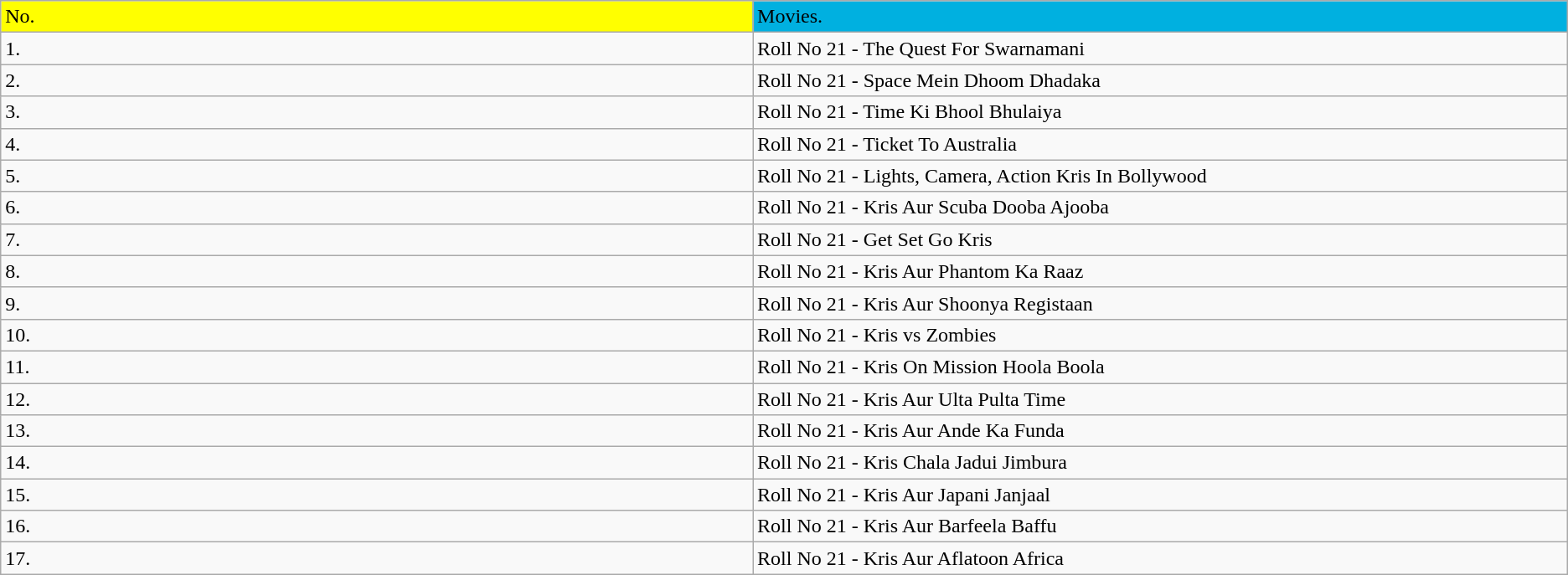<table class="wikitable">
<tr>
<td bgcolor="Yellow" style="width:3%;">No.</td>
<td bgcolor="sky blue" style="width:3%;">Movies.</td>
</tr>
<tr>
<td>1.</td>
<td>Roll No 21 - The Quest For Swarnamani</td>
</tr>
<tr>
<td>2.</td>
<td>Roll No 21 - Space Mein Dhoom Dhadaka</td>
</tr>
<tr>
<td>3.</td>
<td>Roll No 21 - Time Ki Bhool Bhulaiya</td>
</tr>
<tr>
<td>4.</td>
<td>Roll No 21 - Ticket To Australia </td>
</tr>
<tr>
<td>5.</td>
<td>Roll No 21 - Lights, Camera, Action Kris In Bollywood</td>
</tr>
<tr>
<td>6.</td>
<td>Roll No 21 - Kris Aur Scuba Dooba Ajooba</td>
</tr>
<tr>
<td>7.</td>
<td>Roll No 21 - Get Set Go Kris</td>
</tr>
<tr>
<td>8.</td>
<td>Roll No 21 - Kris Aur Phantom Ka Raaz </td>
</tr>
<tr>
<td>9.</td>
<td>Roll No 21 - Kris Aur Shoonya Registaan</td>
</tr>
<tr>
<td>10.</td>
<td>Roll No 21 - Kris vs Zombies</td>
</tr>
<tr>
<td>11.</td>
<td>Roll No 21 - Kris On Mission Hoola Boola</td>
</tr>
<tr>
<td>12.</td>
<td>Roll No 21 - Kris Aur Ulta Pulta Time</td>
</tr>
<tr>
<td>13.</td>
<td>Roll No 21 - Kris Aur Ande Ka Funda</td>
</tr>
<tr>
<td>14.</td>
<td>Roll No 21 - Kris Chala Jadui Jimbura</td>
</tr>
<tr>
<td>15.</td>
<td>Roll No 21 - Kris Aur Japani Janjaal</td>
</tr>
<tr>
<td>16.</td>
<td>Roll No 21 - Kris Aur Barfeela Baffu</td>
</tr>
<tr>
<td>17.</td>
<td>Roll No 21 - Kris Aur Aflatoon Africa</td>
</tr>
</table>
